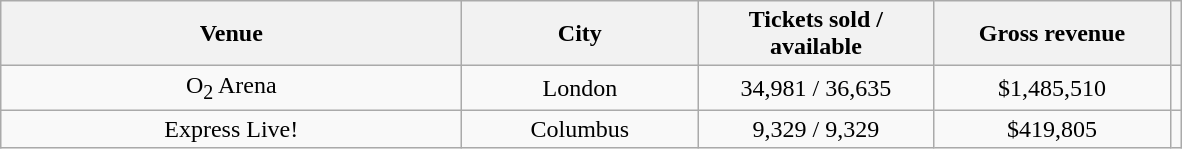<table class="wikitable" style="text-align:center">
<tr>
<th style="width:300px;">Venue</th>
<th style="width:150px;">City</th>
<th style="width:150px;">Tickets sold / available</th>
<th style="width:150px;">Gross revenue</th>
<th></th>
</tr>
<tr>
<td>O<sub>2</sub> Arena</td>
<td>London</td>
<td>34,981 / 36,635</td>
<td>$1,485,510</td>
<td></td>
</tr>
<tr>
<td>Express Live!</td>
<td>Columbus</td>
<td>9,329 / 9,329</td>
<td>$419,805</td>
<td></td>
</tr>
</table>
